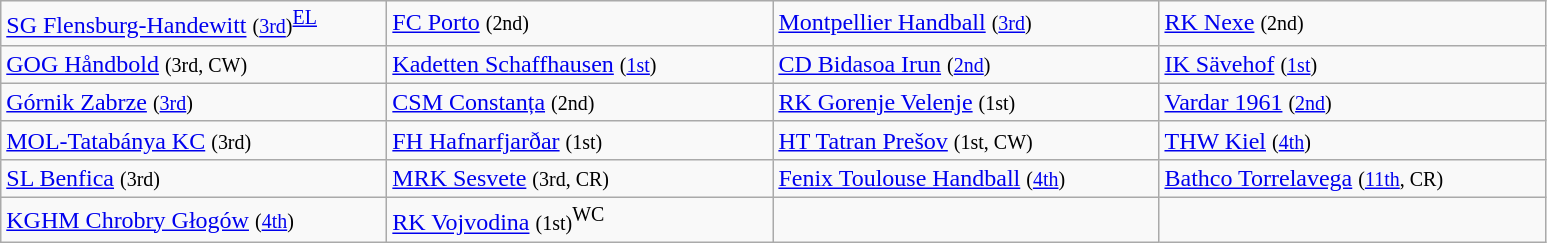<table class="wikitable">
<tr>
<td width=250px> <a href='#'>SG Flensburg-Handewitt</a> <small>(<a href='#'>3rd</a>)</small><sup><a href='#'>EL</a></sup></td>
<td width=250px> <a href='#'>FC Porto</a> <small>(2nd)</small></td>
<td width=250px> <a href='#'>Montpellier Handball</a> <small>(<a href='#'>3rd</a>)</small></td>
<td width=250px> <a href='#'>RK Nexe</a> <small>(2nd)</small></td>
</tr>
<tr>
<td> <a href='#'>GOG Håndbold</a> <small>(3rd, CW)</small></td>
<td> <a href='#'>Kadetten Schaffhausen</a> <small>(<a href='#'>1st</a>)</small></td>
<td> <a href='#'>CD Bidasoa Irun</a> <small>(<a href='#'>2nd</a>)</small></td>
<td> <a href='#'>IK Sävehof</a> <small>(<a href='#'>1st</a>)</small></td>
</tr>
<tr>
<td> <a href='#'>Górnik Zabrze</a> <small>(<a href='#'>3rd</a>)</small></td>
<td> <a href='#'>CSM Constanța</a> <small>(2nd)</small></td>
<td> <a href='#'>RK Gorenje Velenje</a> <small>(1st)</small></td>
<td> <a href='#'>Vardar 1961</a> <small>(<a href='#'>2nd</a>)</small></td>
</tr>
<tr>
<td> <a href='#'>MOL-Tatabánya KC</a> <small>(3rd)</small></td>
<td> <a href='#'>FH Hafnarfjarðar</a> <small>(1st)</small></td>
<td> <a href='#'>HT Tatran Prešov</a> <small>(1st, CW)</small></td>
<td> <a href='#'>THW Kiel</a> <small>(<a href='#'>4th</a>)</small></td>
</tr>
<tr>
<td> <a href='#'>SL Benfica</a> <small>(3rd)</small></td>
<td> <a href='#'>MRK Sesvete</a> <small>(3rd, CR)</small></td>
<td> <a href='#'>Fenix Toulouse Handball</a> <small>(<a href='#'>4th</a>)</small></td>
<td> <a href='#'>Bathco Torrelavega</a> <small>(<a href='#'>11th</a>, CR)</small></td>
</tr>
<tr>
<td> <a href='#'>KGHM Chrobry Głogów</a> <small>(<a href='#'>4th</a>)</small></td>
<td> <a href='#'>RK Vojvodina</a> <small>(1st)</small><sup>WC</sup></td>
<td></td>
<td></td>
</tr>
</table>
